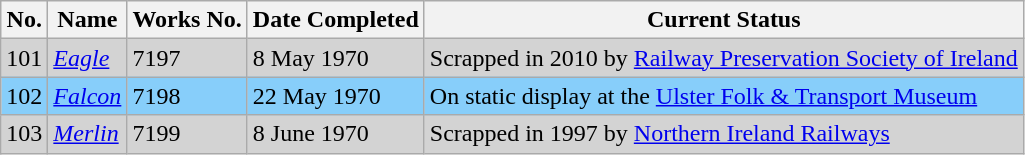<table class="wikitable">
<tr>
<th>No.</th>
<th>Name</th>
<th>Works No.</th>
<th>Date Completed</th>
<th>Current Status</th>
</tr>
<tr bgcolor=lightgrey>
<td>101</td>
<td><em><a href='#'>Eagle</a></em></td>
<td>7197</td>
<td>8 May 1970</td>
<td>Scrapped in 2010 by <a href='#'>Railway Preservation Society of Ireland</a></td>
</tr>
<tr bgcolor=lightskyblue>
<td>102</td>
<td><em><a href='#'>Falcon</a></em></td>
<td>7198</td>
<td>22 May 1970</td>
<td>On static display at the <a href='#'>Ulster Folk & Transport Museum</a></td>
</tr>
<tr bgcolor=lightgrey>
<td>103</td>
<td><em><a href='#'>Merlin</a></em></td>
<td>7199</td>
<td>8 June 1970</td>
<td>Scrapped in 1997 by <a href='#'>Northern Ireland Railways</a></td>
</tr>
</table>
